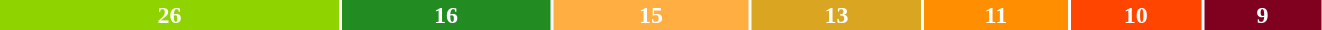<table style="width:70%; font-weight:bold; text-align:center">
<tr>
<td style="background:#8FD400; width:26%; color:white">26</td>
<td style="background:#228B22; width:16%; color:white">16</td>
<td style="background:#FFAE42; width:15%; color:white">15</td>
<td style="background:#DAA520; width:13%; color:white">13</td>
<td style="background:#FF8F00; width:11%; color:white">11</td>
<td style="background:#FF4500; width:10%; color:white">10</td>
<td style="background:#800020; width:9%; color:white">9</td>
</tr>
<tr>
<td><a href='#'></a></td>
<td><a href='#'></a></td>
<td><a href='#'></a></td>
<td><a href='#'></a></td>
<td><a href='#'></a></td>
<td><a href='#'></a></td>
<td><a href='#'></a></td>
</tr>
</table>
